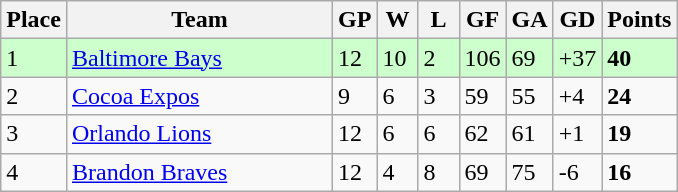<table class="wikitable">
<tr>
<th>Place</th>
<th style="width:170px;">Team</th>
<th width="20">GP</th>
<th width="20">W</th>
<th width="20">L</th>
<th width="20">GF</th>
<th width="20">GA</th>
<th width="25">GD</th>
<th>Points</th>
</tr>
<tr style="background:#cfc;">
<td>1</td>
<td><a href='#'>Baltimore Bays</a></td>
<td>12</td>
<td>10</td>
<td>2</td>
<td>106</td>
<td>69</td>
<td>+37</td>
<td><strong>40</strong></td>
</tr>
<tr>
<td>2</td>
<td><a href='#'>Cocoa Expos</a></td>
<td>9</td>
<td>6</td>
<td>3</td>
<td>59</td>
<td>55</td>
<td>+4</td>
<td><strong>24</strong></td>
</tr>
<tr>
<td>3</td>
<td><a href='#'>Orlando Lions</a></td>
<td>12</td>
<td>6</td>
<td>6</td>
<td>62</td>
<td>61</td>
<td>+1</td>
<td><strong>19</strong></td>
</tr>
<tr>
<td>4</td>
<td><a href='#'>Brandon Braves</a></td>
<td>12</td>
<td>4</td>
<td>8</td>
<td>69</td>
<td>75</td>
<td>-6</td>
<td><strong>16</strong></td>
</tr>
</table>
